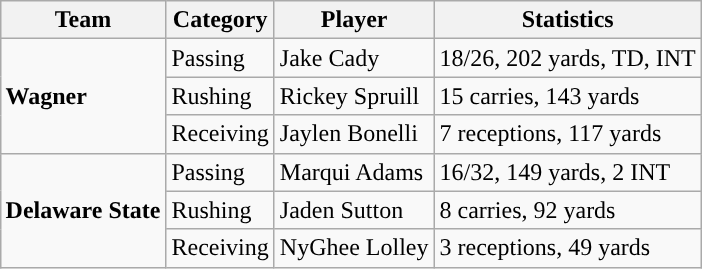<table class="wikitable" style="float: right;">
<tr>
<th>Team</th>
<th>Category</th>
<th>Player</th>
<th>Statistics</th>
</tr>
<tr>
<td rowspan=3><strong>Wagner</strong></td>
<td>Passing</td>
<td>Jake Cady</td>
<td>18/26, 202 yards, TD, INT</td>
</tr>
<tr>
<td>Rushing</td>
<td>Rickey Spruill</td>
<td>15 carries, 143 yards</td>
</tr>
<tr>
<td>Receiving</td>
<td>Jaylen Bonelli</td>
<td>7 receptions, 117 yards</td>
</tr>
<tr>
<td rowspan=3><strong>Delaware State</strong></td>
<td>Passing</td>
<td>Marqui Adams</td>
<td>16/32, 149 yards, 2 INT</td>
</tr>
<tr>
<td>Rushing</td>
<td>Jaden Sutton</td>
<td>8 carries, 92 yards</td>
</tr>
<tr>
<td>Receiving</td>
<td>NyGhee Lolley</td>
<td>3 receptions, 49 yards</td>
</tr>
</table>
